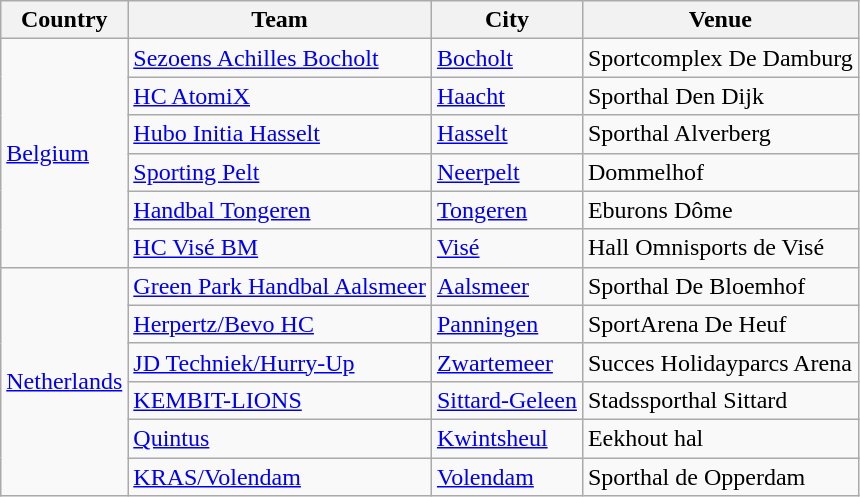<table class="wikitable">
<tr>
<th>Country</th>
<th>Team</th>
<th>City</th>
<th>Venue</th>
</tr>
<tr>
<td rowspan="6"> <a href='#'>Belgium</a></td>
<td><a href='#'>Sezoens Achilles Bocholt</a></td>
<td><a href='#'>Bocholt</a></td>
<td>Sportcomplex De Damburg</td>
</tr>
<tr>
<td><a href='#'>HC AtomiX</a></td>
<td><a href='#'>Haacht</a></td>
<td>Sporthal Den Dijk</td>
</tr>
<tr>
<td><a href='#'>Hubo Initia Hasselt</a></td>
<td><a href='#'>Hasselt</a></td>
<td>Sporthal Alverberg</td>
</tr>
<tr>
<td><a href='#'>Sporting Pelt</a></td>
<td><a href='#'>Neerpelt</a></td>
<td>Dommelhof</td>
</tr>
<tr>
<td><a href='#'>Handbal Tongeren</a></td>
<td><a href='#'>Tongeren</a></td>
<td>Eburons Dôme</td>
</tr>
<tr>
<td><a href='#'>HC Visé BM</a></td>
<td><a href='#'>Visé</a></td>
<td>Hall Omnisports de Visé</td>
</tr>
<tr>
<td rowspan="6"> <a href='#'>Netherlands</a></td>
<td><a href='#'>Green Park Handbal Aalsmeer</a></td>
<td><a href='#'>Aalsmeer</a></td>
<td>Sporthal De Bloemhof</td>
</tr>
<tr>
<td><a href='#'>Herpertz/Bevo HC</a></td>
<td><a href='#'>Panningen</a></td>
<td>SportArena De Heuf</td>
</tr>
<tr>
<td><a href='#'>JD Techniek/Hurry-Up</a></td>
<td><a href='#'>Zwartemeer</a></td>
<td>Succes Holidayparcs Arena</td>
</tr>
<tr>
<td><a href='#'>KEMBIT-LIONS</a></td>
<td><a href='#'>Sittard-Geleen</a></td>
<td>Stadssporthal Sittard</td>
</tr>
<tr>
<td><a href='#'>Quintus</a></td>
<td><a href='#'>Kwintsheul</a></td>
<td>Eekhout hal</td>
</tr>
<tr>
<td><a href='#'>KRAS/Volendam</a></td>
<td><a href='#'>Volendam</a></td>
<td>Sporthal de Opperdam</td>
</tr>
</table>
